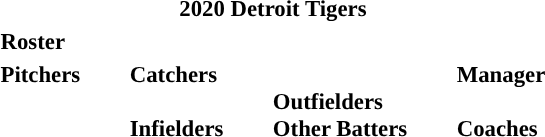<table class="toccolours" style="font-size: 95%;">
<tr>
<th colspan="10">2020 Detroit Tigers</th>
</tr>
<tr>
<td colspan="10"><strong>Roster</strong></td>
</tr>
<tr>
<td valign="top"><strong>Pitchers</strong><br>




















</td>
<td width="25px"></td>
<td valign="top"><strong>Catchers</strong><br>

<br><strong>Infielders</strong>









</td>
<td width="25px"></td>
<td valign="top"><br><strong>Outfielders</strong>








<br><strong>Other Batters</strong>
</td>
<td width="25px"></td>
<td valign="top"><strong>Manager</strong><br>
<br><strong>Coaches</strong>
 
 
 
 
 
  
 
 
 
 </td>
</tr>
</table>
